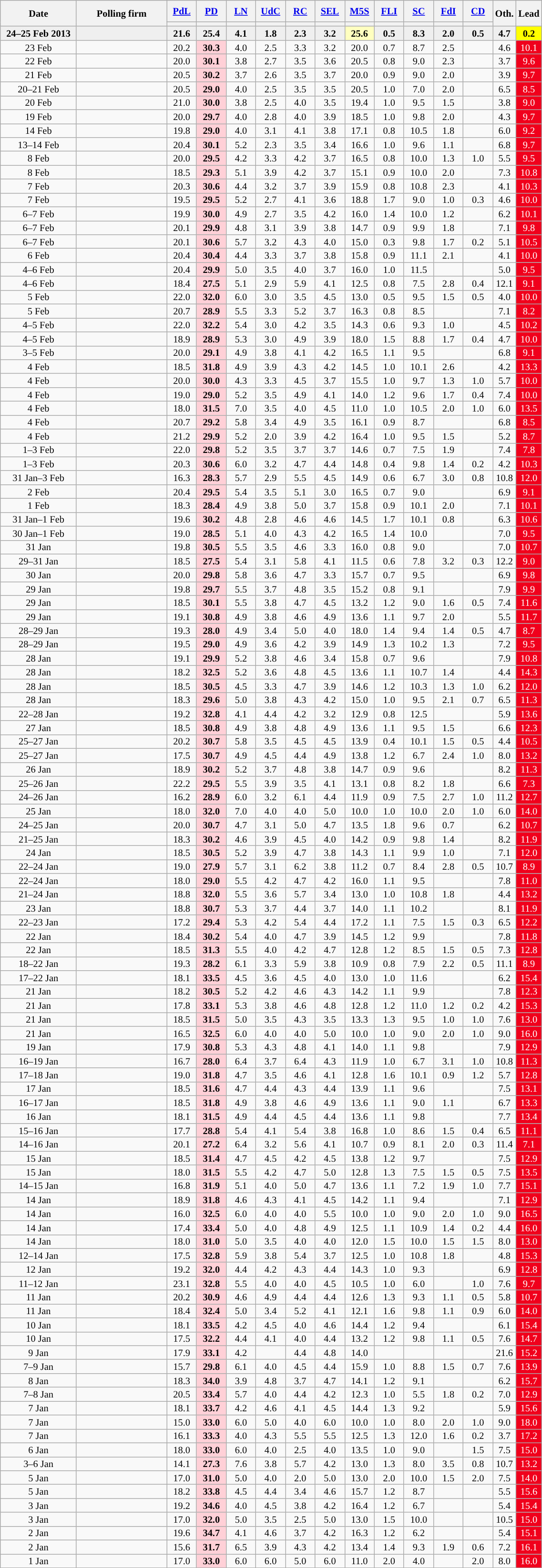<table class="wikitable collapsible" style="text-align:center;font-size:85%;line-height:13px">
<tr style="height:30px; background-color:#E9E9E9">
<th rowspan="2" style="width:100px;">Date</th>
<th rowspan="2" style="width:120px;">Polling firm</th>
<th style="width:35px;"><a href='#'>PdL</a></th>
<th style="width:35px;"><a href='#'>PD</a></th>
<th style="width:35px;"><a href='#'>LN</a></th>
<th style="width:35px;"><a href='#'>UdC</a></th>
<th style="width:35px;"><a href='#'>RC</a></th>
<th style="width:35px;"><a href='#'>SEL</a></th>
<th style="width:35px;"><a href='#'>M5S</a></th>
<th style="width:35px;"><a href='#'>FLI</a></th>
<th style="width:35px;"><a href='#'>SC</a></th>
<th style="width:35px;"><a href='#'>FdI</a></th>
<th style="width:35px;"><a href='#'>CD</a></th>
<th rowspan="2" style="width:20px;">Oth.</th>
<th rowspan="2" style="width:20px;">Lead</th>
</tr>
<tr>
<th style="background:"></th>
<th style="background:"></th>
<th style="background:"></th>
<th style="background:"></th>
<th style="background:"></th>
<th style="background:"></th>
<th style="background:"></th>
<th style="background:"></th>
<th style="background:"></th>
<th style="background:"></th>
<th style="background:"></th>
</tr>
<tr style="background:#EFEFEF; font-weight:bold;">
<td>24–25 Feb 2013</td>
<td></td>
<td>21.6</td>
<td>25.4</td>
<td>4.1</td>
<td>1.8</td>
<td>2.3</td>
<td>3.2</td>
<td style="background:#FFFFBF">25.6</td>
<td>0.5</td>
<td>8.3</td>
<td>2.0</td>
<td>0.5</td>
<td>4.7</td>
<td style="background:#FFFF00;">0.2</td>
</tr>
<tr>
<td>23 Feb</td>
<td></td>
<td>20.2</td>
<td style="background:#FFD0D7"><strong>30.3</strong></td>
<td>4.0</td>
<td>2.5</td>
<td>3.3</td>
<td>3.2</td>
<td>20.0</td>
<td>0.7</td>
<td>8.7</td>
<td>2.5</td>
<td></td>
<td>4.6</td>
<td style="background:#F0001C; color:white;">10.1</td>
</tr>
<tr>
<td>22 Feb</td>
<td></td>
<td>20.0</td>
<td style="background:#FFD0D7"><strong>30.1</strong></td>
<td>3.8</td>
<td>2.7</td>
<td>3.5</td>
<td>3.6</td>
<td>20.5</td>
<td>0.8</td>
<td>9.0</td>
<td>2.3</td>
<td></td>
<td>3.7</td>
<td style="background:#F0001C; color:white;">9.6</td>
</tr>
<tr>
<td>21 Feb</td>
<td></td>
<td>20.5</td>
<td style="background:#FFD0D7"><strong>30.2</strong></td>
<td>3.7</td>
<td>2.6</td>
<td>3.5</td>
<td>3.7</td>
<td>20.0</td>
<td>0.9</td>
<td>9.0</td>
<td>2.0</td>
<td></td>
<td>3.9</td>
<td style="background:#F0001C; color:white;">9.7</td>
</tr>
<tr>
<td>20–21 Feb</td>
<td></td>
<td>20.5</td>
<td style="background:#FFD0D7"><strong>29.0</strong></td>
<td>4.0</td>
<td>2.5</td>
<td>3.5</td>
<td>3.5</td>
<td>20.5</td>
<td>1.0</td>
<td>7.0</td>
<td>2.0</td>
<td></td>
<td>6.5</td>
<td style="background:#F0001C; color:white;">8.5</td>
</tr>
<tr>
<td>20 Feb</td>
<td></td>
<td>21.0</td>
<td style="background:#FFD0D7"><strong>30.0</strong></td>
<td>3.8</td>
<td>2.5</td>
<td>4.0</td>
<td>3.5</td>
<td>19.4</td>
<td>1.0</td>
<td>9.5</td>
<td>1.5</td>
<td></td>
<td>3.8</td>
<td style="background:#F0001C; color:white;">9.0</td>
</tr>
<tr>
<td>19 Feb</td>
<td></td>
<td>20.0</td>
<td style="background:#FFD0D7"><strong>29.7</strong></td>
<td>4.0</td>
<td>2.8</td>
<td>4.0</td>
<td>3.9</td>
<td>18.5</td>
<td>1.0</td>
<td>9.8</td>
<td>2.0</td>
<td></td>
<td>4.3</td>
<td style="background:#F0001C; color:white;">9.7</td>
</tr>
<tr>
<td>14 Feb</td>
<td></td>
<td>19.8</td>
<td style="background:#FFD0D7"><strong>29.0</strong></td>
<td>4.0</td>
<td>3.1</td>
<td>4.1</td>
<td>3.8</td>
<td>17.1</td>
<td>0.8</td>
<td>10.5</td>
<td>1.8</td>
<td></td>
<td>6.0</td>
<td style="background:#F0001C; color:white;">9.2</td>
</tr>
<tr>
<td>13–14 Feb</td>
<td></td>
<td>20.4</td>
<td style="background:#FFD0D7"><strong>30.1</strong></td>
<td>5.2</td>
<td>2.3</td>
<td>3.5</td>
<td>3.4</td>
<td>16.6</td>
<td>1.0</td>
<td>9.6</td>
<td>1.1</td>
<td></td>
<td>6.8</td>
<td style="background:#F0001C; color:white;">9.7</td>
</tr>
<tr>
<td>8 Feb</td>
<td></td>
<td>20.0</td>
<td style="background:#FFD0D7"><strong>29.5</strong></td>
<td>4.2</td>
<td>3.3</td>
<td>4.2</td>
<td>3.7</td>
<td>16.5</td>
<td>0.8</td>
<td>10.0</td>
<td>1.3</td>
<td>1.0</td>
<td>5.5</td>
<td style="background:#F0001C; color:white;">9.5</td>
</tr>
<tr>
<td>8 Feb</td>
<td></td>
<td>18.5</td>
<td style="background:#FFD0D7"><strong>29.3</strong></td>
<td>5.1</td>
<td>3.9</td>
<td>4.2</td>
<td>3.7</td>
<td>15.1</td>
<td>0.9</td>
<td>10.0</td>
<td>2.0</td>
<td></td>
<td>7.3</td>
<td style="background:#F0001C; color:white;">10.8</td>
</tr>
<tr>
<td>7 Feb</td>
<td></td>
<td>20.3</td>
<td style="background:#FFD0D7"><strong>30.6</strong></td>
<td>4.4</td>
<td>3.2</td>
<td>3.7</td>
<td>3.9</td>
<td>15.9</td>
<td>0.8</td>
<td>10.8</td>
<td>2.3</td>
<td></td>
<td>4.1</td>
<td style="background:#F0001C; color:white;">10.3</td>
</tr>
<tr>
<td>7 Feb</td>
<td></td>
<td>19.5</td>
<td style="background:#FFD0D7"><strong>29.5</strong></td>
<td>5.2</td>
<td>2.7</td>
<td>4.1</td>
<td>3.6</td>
<td>18.8</td>
<td>1.7</td>
<td>9.0</td>
<td>1.0</td>
<td>0.3</td>
<td>4.6</td>
<td style="background:#F0001C; color:white;">10.0</td>
</tr>
<tr>
<td>6–7 Feb</td>
<td></td>
<td>19.9</td>
<td style="background:#FFD0D7"><strong>30.0</strong></td>
<td>4.9</td>
<td>2.7</td>
<td>3.5</td>
<td>4.2</td>
<td>16.0</td>
<td>1.4</td>
<td>10.0</td>
<td>1.2</td>
<td></td>
<td>6.2</td>
<td style="background:#F0001C; color:white;">10.1</td>
</tr>
<tr>
<td>6–7 Feb</td>
<td></td>
<td>20.1</td>
<td style="background:#FFD0D7"><strong>29.9</strong></td>
<td>4.8</td>
<td>3.1</td>
<td>3.9</td>
<td>3.8</td>
<td>14.7</td>
<td>0.9</td>
<td>9.9</td>
<td>1.8</td>
<td></td>
<td>7.1</td>
<td style="background:#F0001C; color:white;">9.8</td>
</tr>
<tr>
<td>6–7 Feb</td>
<td></td>
<td>20.1</td>
<td style="background:#FFD0D7"><strong>30.6</strong></td>
<td>5.7</td>
<td>3.2</td>
<td>4.3</td>
<td>4.0</td>
<td>15.0</td>
<td>0.3</td>
<td>9.8</td>
<td>1.7</td>
<td>0.2</td>
<td>5.1</td>
<td style="background:#F0001C; color:white;">10.5</td>
</tr>
<tr>
<td>6 Feb</td>
<td></td>
<td>20.4</td>
<td style="background:#FFD0D7"><strong>30.4</strong></td>
<td>4.4</td>
<td>3.3</td>
<td>3.7</td>
<td>3.8</td>
<td>15.8</td>
<td>0.9</td>
<td>11.1</td>
<td>2.1</td>
<td></td>
<td>4.1</td>
<td style="background:#F0001C; color:white;">10.0</td>
</tr>
<tr>
<td>4–6 Feb</td>
<td></td>
<td>20.4</td>
<td style="background:#FFD0D7"><strong>29.9</strong></td>
<td>5.0</td>
<td>3.5</td>
<td>4.0</td>
<td>3.7</td>
<td>16.0</td>
<td>1.0</td>
<td>11.5</td>
<td></td>
<td></td>
<td>5.0</td>
<td style="background:#F0001C; color:white;">9.5</td>
</tr>
<tr>
<td>4–6 Feb</td>
<td> </td>
<td>18.4</td>
<td style="background:#FFD0D7"><strong>27.5</strong></td>
<td>5.1</td>
<td>2.9</td>
<td>5.9</td>
<td>4.1</td>
<td>12.5</td>
<td>0.8</td>
<td>7.5</td>
<td>2.8</td>
<td>0.4</td>
<td>12.1</td>
<td style="background:#F0001C; color:white;">9.1</td>
</tr>
<tr>
<td>5 Feb</td>
<td></td>
<td>22.0</td>
<td style="background:#FFD0D7"><strong>32.0</strong></td>
<td>6.0</td>
<td>3.0</td>
<td>3.5</td>
<td>4.5</td>
<td>13.0</td>
<td>0.5</td>
<td>9.5</td>
<td>1.5</td>
<td>0.5</td>
<td>4.0</td>
<td style="background:#F0001C; color:white;">10.0</td>
</tr>
<tr>
<td>5 Feb</td>
<td> </td>
<td>20.7</td>
<td style="background:#FFD0D7"><strong>28.9</strong></td>
<td>5.5</td>
<td>3.3</td>
<td>5.2</td>
<td>3.7</td>
<td>16.3</td>
<td>0.8</td>
<td>8.5</td>
<td></td>
<td></td>
<td>7.1</td>
<td style="background:#F0001C; color:white;">8.2</td>
</tr>
<tr>
<td>4–5 Feb</td>
<td></td>
<td>22.0</td>
<td style="background:#FFD0D7"><strong>32.2</strong></td>
<td>5.4</td>
<td>3.0</td>
<td>4.2</td>
<td>3.5</td>
<td>14.3</td>
<td>0.6</td>
<td>9.3</td>
<td>1.0</td>
<td></td>
<td>4.5</td>
<td style="background:#F0001C; color:white;">10.2</td>
</tr>
<tr>
<td>4–5 Feb</td>
<td></td>
<td>18.9</td>
<td style="background:#FFD0D7"><strong>28.9</strong></td>
<td>5.3</td>
<td>3.0</td>
<td>4.9</td>
<td>3.9</td>
<td>18.0</td>
<td>1.5</td>
<td>8.8</td>
<td>1.7</td>
<td>0.4</td>
<td>4.7</td>
<td style="background:#F0001C; color:white;">10.0</td>
</tr>
<tr>
<td>3–5 Feb</td>
<td></td>
<td>20.0</td>
<td style="background:#FFD0D7"><strong>29.1</strong></td>
<td>4.9</td>
<td>3.8</td>
<td>4.1</td>
<td>4.2</td>
<td>16.5</td>
<td>1.1</td>
<td>9.5</td>
<td></td>
<td></td>
<td>6.8</td>
<td style="background:#F0001C; color:white;">9.1</td>
</tr>
<tr>
<td>4 Feb</td>
<td></td>
<td>18.5</td>
<td style="background:#FFD0D7"><strong>31.8</strong></td>
<td>4.9</td>
<td>3.9</td>
<td>4.3</td>
<td>4.2</td>
<td>14.5</td>
<td>1.0</td>
<td>10.1</td>
<td>2.6</td>
<td></td>
<td>4.2</td>
<td style="background:#F0001C; color:white;">13.3</td>
</tr>
<tr>
<td>4 Feb</td>
<td></td>
<td>20.0</td>
<td style="background:#FFD0D7"><strong>30.0</strong></td>
<td>4.3</td>
<td>3.3</td>
<td>4.5</td>
<td>3.7</td>
<td>15.5</td>
<td>1.0</td>
<td>9.7</td>
<td>1.3</td>
<td>1.0</td>
<td>5.7</td>
<td style="background:#F0001C; color:white;">10.0</td>
</tr>
<tr>
<td>4 Feb</td>
<td></td>
<td>19.0</td>
<td style="background:#FFD0D7"><strong>29.0</strong></td>
<td>5.2</td>
<td>3.5</td>
<td>4.9</td>
<td>4.1</td>
<td>14.0</td>
<td>1.2</td>
<td>9.6</td>
<td>1.7</td>
<td>0.4</td>
<td>7.4</td>
<td style="background:#F0001C; color:white;">10.0</td>
</tr>
<tr>
<td>4 Feb</td>
<td></td>
<td>18.0</td>
<td style="background:#FFD0D7"><strong>31.5</strong></td>
<td>7.0</td>
<td>3.5</td>
<td>4.0</td>
<td>4.5</td>
<td>11.0</td>
<td>1.0</td>
<td>10.5</td>
<td>2.0</td>
<td>1.0</td>
<td>6.0</td>
<td style="background:#F0001C; color:white;">13.5</td>
</tr>
<tr>
<td>4 Feb</td>
<td> </td>
<td>20.7</td>
<td style="background:#FFD0D7"><strong>29.2</strong></td>
<td>5.8</td>
<td>3.4</td>
<td>4.9</td>
<td>3.5</td>
<td>16.1</td>
<td>0.9</td>
<td>8.7</td>
<td></td>
<td></td>
<td>6.8</td>
<td style="background:#F0001C; color:white;">8.5</td>
</tr>
<tr>
<td>4 Feb</td>
<td></td>
<td>21.2</td>
<td style="background:#FFD0D7"><strong>29.9</strong></td>
<td>5.2</td>
<td>2.0</td>
<td>3.9</td>
<td>4.2</td>
<td>16.4</td>
<td>1.0</td>
<td>9.5</td>
<td>1.5</td>
<td></td>
<td>5.2</td>
<td style="background:#F0001C; color:white;">8.7</td>
</tr>
<tr>
<td>1–3 Feb</td>
<td></td>
<td>22.0</td>
<td style="background:#FFD0D7"><strong>29.8</strong></td>
<td>5.2</td>
<td>3.5</td>
<td>3.7</td>
<td>3.7</td>
<td>14.6</td>
<td>0.7</td>
<td>7.5</td>
<td>1.9</td>
<td></td>
<td>7.4</td>
<td style="background:#F0001C; color:white;">7.8</td>
</tr>
<tr>
<td>1–3 Feb</td>
<td></td>
<td>20.3</td>
<td style="background:#FFD0D7"><strong>30.6</strong></td>
<td>6.0</td>
<td>3.2</td>
<td>4.7</td>
<td>4.4</td>
<td>14.8</td>
<td>0.4</td>
<td>9.8</td>
<td>1.4</td>
<td>0.2</td>
<td>4.2</td>
<td style="background:#F0001C; color:white;">10.3</td>
</tr>
<tr>
<td>31 Jan–3 Feb</td>
<td></td>
<td>16.3</td>
<td style="background:#FFD0D7"><strong>28.3</strong></td>
<td>5.7</td>
<td>2.9</td>
<td>5.5</td>
<td>4.5</td>
<td>14.9</td>
<td>0.6</td>
<td>6.7</td>
<td>3.0</td>
<td>0.8</td>
<td>10.8</td>
<td style="background:#F0001C; color:white;">12.0</td>
</tr>
<tr>
<td>2 Feb</td>
<td> </td>
<td>20.4</td>
<td style="background:#FFD0D7"><strong>29.5</strong></td>
<td>5.4</td>
<td>3.5</td>
<td>5.1</td>
<td>3.0</td>
<td>16.5</td>
<td>0.7</td>
<td>9.0</td>
<td></td>
<td></td>
<td>6.9</td>
<td style="background:#F0001C; color:white;">9.1</td>
</tr>
<tr>
<td>1 Feb</td>
<td></td>
<td>18.3</td>
<td style="background:#FFD0D7"><strong>28.4</strong></td>
<td>4.9</td>
<td>3.8</td>
<td>5.0</td>
<td>3.7</td>
<td>15.8</td>
<td>0.9</td>
<td>10.1</td>
<td>2.0</td>
<td></td>
<td>7.1</td>
<td style="background:#F0001C; color:white;">10.1</td>
</tr>
<tr>
<td>31 Jan–1 Feb</td>
<td></td>
<td>19.6</td>
<td style="background:#FFD0D7"><strong>30.2</strong></td>
<td>4.8</td>
<td>2.8</td>
<td>4.6</td>
<td>4.6</td>
<td>14.5</td>
<td>1.7</td>
<td>10.1</td>
<td>0.8</td>
<td></td>
<td>6.3</td>
<td style="background:#F0001C; color:white;">10.6</td>
</tr>
<tr>
<td>30 Jan–1 Feb</td>
<td></td>
<td>19.0</td>
<td style="background:#FFD0D7"><strong>28.5</strong></td>
<td>5.1</td>
<td>4.0</td>
<td>4.3</td>
<td>4.2</td>
<td>16.5</td>
<td>1.4</td>
<td>10.0</td>
<td></td>
<td></td>
<td>7.0</td>
<td style="background:#F0001C; color:white;">9.5</td>
</tr>
<tr>
<td>31 Jan</td>
<td> </td>
<td>19.8</td>
<td style="background:#FFD0D7"><strong>30.5</strong></td>
<td>5.5</td>
<td>3.5</td>
<td>4.6</td>
<td>3.3</td>
<td>16.0</td>
<td>0.8</td>
<td>9.0</td>
<td></td>
<td></td>
<td>7.0</td>
<td style="background:#F0001C; color:white;">10.7</td>
</tr>
<tr>
<td>29–31 Jan</td>
<td> </td>
<td>18.5</td>
<td style="background:#FFD0D7"><strong>27.5</strong></td>
<td>5.4</td>
<td>3.1</td>
<td>5.8</td>
<td>4.1</td>
<td>11.5</td>
<td>0.6</td>
<td>7.8</td>
<td>3.2</td>
<td>0.3</td>
<td>12.2</td>
<td style="background:#F0001C; color:white;">9.0</td>
</tr>
<tr>
<td>30 Jan</td>
<td> </td>
<td>20.0</td>
<td style="background:#FFD0D7"><strong>29.8</strong></td>
<td>5.8</td>
<td>3.6</td>
<td>4.7</td>
<td>3.3</td>
<td>15.7</td>
<td>0.7</td>
<td>9.5</td>
<td></td>
<td></td>
<td>6.9</td>
<td style="background:#F0001C; color:white;">9.8</td>
</tr>
<tr>
<td>29 Jan</td>
<td> </td>
<td>19.8</td>
<td style="background:#FFD0D7"><strong>29.7</strong></td>
<td>5.5</td>
<td>3.7</td>
<td>4.8</td>
<td>3.5</td>
<td>15.2</td>
<td>0.8</td>
<td>9.1</td>
<td></td>
<td></td>
<td>7.9</td>
<td style="background:#F0001C; color:white;">9.9</td>
</tr>
<tr>
<td>29 Jan</td>
<td></td>
<td>18.5</td>
<td style="background:#FFD0D7"><strong>30.1</strong></td>
<td>5.5</td>
<td>3.8</td>
<td>4.7</td>
<td>4.5</td>
<td>13.2</td>
<td>1.2</td>
<td>9.0</td>
<td>1.6</td>
<td>0.5</td>
<td>7.4</td>
<td style="background:#F0001C; color:white;">11.6</td>
</tr>
<tr>
<td>29 Jan</td>
<td></td>
<td>19.1</td>
<td style="background:#FFD0D7"><strong>30.8</strong></td>
<td>4.9</td>
<td>3.8</td>
<td>4.6</td>
<td>4.9</td>
<td>13.6</td>
<td>1.1</td>
<td>9.7</td>
<td>2.0</td>
<td></td>
<td>5.5</td>
<td style="background:#F0001C; color:white;">11.7</td>
</tr>
<tr>
<td>28–29 Jan</td>
<td></td>
<td>19.3</td>
<td style="background:#FFD0D7"><strong>28.0</strong></td>
<td>4.9</td>
<td>3.4</td>
<td>5.0</td>
<td>4.0</td>
<td>18.0</td>
<td>1.4</td>
<td>9.4</td>
<td>1.4</td>
<td>0.5</td>
<td>4.7</td>
<td style="background:#F0001C; color:white;">8.7</td>
</tr>
<tr>
<td>28–29 Jan</td>
<td></td>
<td>19.5</td>
<td style="background:#FFD0D7"><strong>29.0</strong></td>
<td>4.9</td>
<td>3.6</td>
<td>4.2</td>
<td>3.9</td>
<td>14.9</td>
<td>1.3</td>
<td>10.2</td>
<td>1.3</td>
<td></td>
<td>7.2</td>
<td style="background:#F0001C; color:white;">9.5</td>
</tr>
<tr>
<td>28 Jan</td>
<td> </td>
<td>19.1</td>
<td style="background:#FFD0D7"><strong>29.9</strong></td>
<td>5.2</td>
<td>3.8</td>
<td>4.6</td>
<td>3.4</td>
<td>15.8</td>
<td>0.7</td>
<td>9.6</td>
<td></td>
<td></td>
<td>7.9</td>
<td style="background:#F0001C; color:white;">10.8</td>
</tr>
<tr>
<td>28 Jan</td>
<td></td>
<td>18.2</td>
<td style="background:#FFD0D7"><strong>32.5</strong></td>
<td>5.2</td>
<td>3.6</td>
<td>4.8</td>
<td>4.5</td>
<td>13.6</td>
<td>1.1</td>
<td>10.7</td>
<td>1.4</td>
<td></td>
<td>4.4</td>
<td style="background:#F0001C; color:white;">14.3</td>
</tr>
<tr>
<td>28 Jan</td>
<td></td>
<td>18.5</td>
<td style="background:#FFD0D7"><strong>30.5</strong></td>
<td>4.5</td>
<td>3.3</td>
<td>4.7</td>
<td>3.9</td>
<td>14.6</td>
<td>1.2</td>
<td>10.3</td>
<td>1.3</td>
<td>1.0</td>
<td>6.2</td>
<td style="background:#F0001C; color:white;">12.0</td>
</tr>
<tr>
<td>28 Jan</td>
<td></td>
<td>18.3</td>
<td style="background:#FFD0D7"><strong>29.6</strong></td>
<td>5.0</td>
<td>3.8</td>
<td>4.3</td>
<td>4.2</td>
<td>15.0</td>
<td>1.0</td>
<td>9.5</td>
<td>2.1</td>
<td>0.7</td>
<td>6.5</td>
<td style="background:#F0001C; color:white;">11.3</td>
</tr>
<tr>
<td>22–28 Jan</td>
<td></td>
<td>19.2</td>
<td style="background:#FFD0D7"><strong>32.8</strong></td>
<td>4.1</td>
<td>4.4</td>
<td>4.2</td>
<td>3.2</td>
<td>12.9</td>
<td>0.8</td>
<td>12.5</td>
<td></td>
<td></td>
<td>5.9</td>
<td style="background:#F0001C; color:white;">13.6</td>
</tr>
<tr>
<td>27 Jan</td>
<td></td>
<td>18.5</td>
<td style="background:#FFD0D7"><strong>30.8</strong></td>
<td>4.9</td>
<td>3.8</td>
<td>4.8</td>
<td>4.9</td>
<td>13.6</td>
<td>1.1</td>
<td>9.5</td>
<td>1.5</td>
<td></td>
<td>6.6</td>
<td style="background:#F0001C; color:white;">12.3</td>
</tr>
<tr>
<td>25–27 Jan</td>
<td></td>
<td>20.2</td>
<td style="background:#FFD0D7"><strong>30.7</strong></td>
<td>5.8</td>
<td>3.5</td>
<td>4.5</td>
<td>4.5</td>
<td>13.9</td>
<td>0.4</td>
<td>10.1</td>
<td>1.5</td>
<td>0.5</td>
<td>4.4</td>
<td style="background:#F0001C; color:white;">10.5</td>
</tr>
<tr>
<td>25–27 Jan</td>
<td></td>
<td>17.5</td>
<td style="background:#FFD0D7"><strong>30.7</strong></td>
<td>4.9</td>
<td>4.5</td>
<td>4.4</td>
<td>4.9</td>
<td>13.8</td>
<td>1.2</td>
<td>6.7</td>
<td>2.4</td>
<td>1.0</td>
<td>8.0</td>
<td style="background:#F0001C; color:white;">13.2</td>
</tr>
<tr>
<td>26 Jan</td>
<td> </td>
<td>18.9</td>
<td style="background:#FFD0D7"><strong>30.2</strong></td>
<td>5.2</td>
<td>3.7</td>
<td>4.8</td>
<td>3.8</td>
<td>14.7</td>
<td>0.9</td>
<td>9.6</td>
<td></td>
<td></td>
<td>8.2</td>
<td style="background:#F0001C; color:white;">11.3</td>
</tr>
<tr>
<td>25–26 Jan</td>
<td></td>
<td>22.2</td>
<td style="background:#FFD0D7"><strong>29.5</strong></td>
<td>5.5</td>
<td>3.9</td>
<td>3.5</td>
<td>4.1</td>
<td>13.1</td>
<td>0.8</td>
<td>8.2</td>
<td>1.8</td>
<td></td>
<td>6.6</td>
<td style="background:#F0001C; color:white;">7.3</td>
</tr>
<tr>
<td>24–26 Jan</td>
<td></td>
<td>16.2</td>
<td style="background:#FFD0D7"><strong>28.9</strong></td>
<td>6.0</td>
<td>3.2</td>
<td>6.1</td>
<td>4.4</td>
<td>11.9</td>
<td>0.9</td>
<td>7.5</td>
<td>2.7</td>
<td>1.0</td>
<td>11.2</td>
<td style="background:#F0001C; color:white;">12.7</td>
</tr>
<tr>
<td>25 Jan</td>
<td></td>
<td>18.0</td>
<td style="background:#FFD0D7"><strong>32.0</strong></td>
<td>7.0</td>
<td>4.0</td>
<td>4.0</td>
<td>5.0</td>
<td>10.0</td>
<td>1.0</td>
<td>10.0</td>
<td>2.0</td>
<td>1.0</td>
<td>6.0</td>
<td style="background:#F0001C; color:white;">14.0</td>
</tr>
<tr>
<td>24–25 Jan</td>
<td></td>
<td>20.0</td>
<td style="background:#FFD0D7"><strong>30.7</strong></td>
<td>4.7</td>
<td>3.1</td>
<td>5.0</td>
<td>4.7</td>
<td>13.5</td>
<td>1.8</td>
<td>9.6</td>
<td>0.7</td>
<td></td>
<td>6.2</td>
<td style="background:#F0001C; color:white;">10.7</td>
</tr>
<tr>
<td>21–25 Jan</td>
<td></td>
<td>18.3</td>
<td style="background:#FFD0D7"><strong>30.2</strong></td>
<td>4.6</td>
<td>3.9</td>
<td>4.5</td>
<td>4.0</td>
<td>14.2</td>
<td>0.9</td>
<td>9.8</td>
<td>1.4</td>
<td></td>
<td>8.2</td>
<td style="background:#F0001C; color:white;">11.9</td>
</tr>
<tr>
<td>24 Jan</td>
<td> </td>
<td>18.5</td>
<td style="background:#FFD0D7"><strong>30.5</strong></td>
<td>5.2</td>
<td>3.9</td>
<td>4.7</td>
<td>3.8</td>
<td>14.3</td>
<td>1.1</td>
<td>9.9</td>
<td>1.0</td>
<td></td>
<td>7.1</td>
<td style="background:#F0001C; color:white;">12.0</td>
</tr>
<tr>
<td>22–24 Jan</td>
<td> </td>
<td>19.0</td>
<td style="background:#FFD0D7"><strong>27.9</strong></td>
<td>5.7</td>
<td>3.1</td>
<td>6.2</td>
<td>3.8</td>
<td>11.2</td>
<td>0.7</td>
<td>8.4</td>
<td>2.8</td>
<td>0.5</td>
<td>10.7</td>
<td style="background:#F0001C; color:white;">8.9</td>
</tr>
<tr>
<td>22–24 Jan</td>
<td></td>
<td>18.0</td>
<td style="background:#FFD0D7"><strong>29.0</strong></td>
<td>5.5</td>
<td>4.2</td>
<td>4.7</td>
<td>4.2</td>
<td>16.0</td>
<td>1.1</td>
<td>9.5</td>
<td></td>
<td></td>
<td>7.8</td>
<td style="background:#F0001C; color:white;">11.0</td>
</tr>
<tr>
<td>21–24 Jan</td>
<td></td>
<td>18.8</td>
<td style="background:#FFD0D7"><strong>32.0</strong></td>
<td>5.5</td>
<td>3.6</td>
<td>5.7</td>
<td>3.4</td>
<td>13.0</td>
<td>1.0</td>
<td>10.8</td>
<td>1.8</td>
<td></td>
<td>4.4</td>
<td style="background:#F0001C; color:white;">13.2</td>
</tr>
<tr>
<td>23 Jan</td>
<td> </td>
<td>18.8</td>
<td style="background:#FFD0D7"><strong>30.7</strong></td>
<td>5.3</td>
<td>3.7</td>
<td>4.4</td>
<td>3.7</td>
<td>14.0</td>
<td>1.1</td>
<td>10.2</td>
<td></td>
<td></td>
<td>8.1</td>
<td style="background:#F0001C; color:white;">11.9</td>
</tr>
<tr>
<td>22–23 Jan</td>
<td></td>
<td>17.2</td>
<td style="background:#FFD0D7"><strong>29.4</strong></td>
<td>5.3</td>
<td>4.2</td>
<td>5.4</td>
<td>4.4</td>
<td>17.2</td>
<td>1.1</td>
<td>7.5</td>
<td>1.5</td>
<td>0.3</td>
<td>6.5</td>
<td style="background:#F0001C; color:white;">12.2</td>
</tr>
<tr>
<td>22 Jan</td>
<td> </td>
<td>18.4</td>
<td style="background:#FFD0D7"><strong>30.2</strong></td>
<td>5.4</td>
<td>4.0</td>
<td>4.7</td>
<td>3.9</td>
<td>14.5</td>
<td>1.2</td>
<td>9.9</td>
<td></td>
<td></td>
<td>7.8</td>
<td style="background:#F0001C; color:white;">11.8</td>
</tr>
<tr>
<td>22 Jan</td>
<td></td>
<td>18.5</td>
<td style="background:#FFD0D7"><strong>31.3</strong></td>
<td>5.5</td>
<td>4.0</td>
<td>4.2</td>
<td>4.7</td>
<td>12.8</td>
<td>1.2</td>
<td>8.5</td>
<td>1.5</td>
<td>0.5</td>
<td>7.3</td>
<td style="background:#F0001C; color:white;">12.8</td>
</tr>
<tr>
<td>18–22 Jan</td>
<td> </td>
<td>19.3</td>
<td style="background:#FFD0D7"><strong>28.2</strong></td>
<td>6.1</td>
<td>3.3</td>
<td>5.9</td>
<td>3.8</td>
<td>10.9</td>
<td>0.8</td>
<td>7.9</td>
<td>2.2</td>
<td>0.5</td>
<td>11.1</td>
<td style="background:#F0001C; color:white;">8.9</td>
</tr>
<tr>
<td>17–22 Jan</td>
<td></td>
<td>18.1</td>
<td style="background:#FFD0D7"><strong>33.5</strong></td>
<td>4.5</td>
<td>3.6</td>
<td>4.5</td>
<td>4.0</td>
<td>13.0</td>
<td>1.0</td>
<td>11.6</td>
<td></td>
<td></td>
<td>6.2</td>
<td style="background:#F0001C; color:white;">15.4</td>
</tr>
<tr>
<td>21 Jan</td>
<td> </td>
<td>18.2</td>
<td style="background:#FFD0D7"><strong>30.5</strong></td>
<td>5.2</td>
<td>4.2</td>
<td>4.6</td>
<td>4.3</td>
<td>14.2</td>
<td>1.1</td>
<td>9.9</td>
<td></td>
<td></td>
<td>7.8</td>
<td style="background:#F0001C; color:white;">12.3</td>
</tr>
<tr>
<td>21 Jan</td>
<td></td>
<td>17.8</td>
<td style="background:#FFD0D7"><strong>33.1</strong></td>
<td>5.3</td>
<td>3.8</td>
<td>4.6</td>
<td>4.8</td>
<td>12.8</td>
<td>1.2</td>
<td>11.0</td>
<td>1.2</td>
<td>0.2</td>
<td>4.2</td>
<td style="background:#F0001C; color:white;">15.3</td>
</tr>
<tr>
<td>21 Jan</td>
<td></td>
<td>18.5</td>
<td style="background:#FFD0D7"><strong>31.5</strong></td>
<td>5.0</td>
<td>3.5</td>
<td>4.3</td>
<td>3.5</td>
<td>13.3</td>
<td>1.3</td>
<td>9.5</td>
<td>1.0</td>
<td>1.0</td>
<td>7.6</td>
<td style="background:#F0001C; color:white;">13.0</td>
</tr>
<tr>
<td>21 Jan</td>
<td></td>
<td>16.5</td>
<td style="background:#FFD0D7"><strong>32.5</strong></td>
<td>6.0</td>
<td>4.0</td>
<td>4.0</td>
<td>5.0</td>
<td>10.0</td>
<td>1.0</td>
<td>9.0</td>
<td>2.0</td>
<td>1.0</td>
<td>9.0</td>
<td style="background:#F0001C; color:white;">16.0</td>
</tr>
<tr>
<td>19 Jan</td>
<td> </td>
<td>17.9</td>
<td style="background:#FFD0D7"><strong>30.8</strong></td>
<td>5.3</td>
<td>4.3</td>
<td>4.8</td>
<td>4.1</td>
<td>14.0</td>
<td>1.1</td>
<td>9.8</td>
<td></td>
<td></td>
<td>7.9</td>
<td style="background:#F0001C; color:white;">12.9</td>
</tr>
<tr>
<td>16–19 Jan</td>
<td></td>
<td>16.7</td>
<td style="background:#FFD0D7"><strong>28.0</strong></td>
<td>6.4</td>
<td>3.7</td>
<td>6.4</td>
<td>4.3</td>
<td>11.9</td>
<td>1.0</td>
<td>6.7</td>
<td>3.1</td>
<td>1.0</td>
<td>10.8</td>
<td style="background:#F0001C; color:white;">11.3</td>
</tr>
<tr>
<td>17–18 Jan</td>
<td></td>
<td>19.0</td>
<td style="background:#FFD0D7"><strong>31.8</strong></td>
<td>4.7</td>
<td>3.5</td>
<td>4.6</td>
<td>4.1</td>
<td>12.8</td>
<td>1.6</td>
<td>10.1</td>
<td>0.9</td>
<td>1.2</td>
<td>5.7</td>
<td style="background:#F0001C; color:white;">12.8</td>
</tr>
<tr>
<td>17 Jan</td>
<td></td>
<td>18.5</td>
<td style="background:#FFD0D7"><strong>31.6</strong></td>
<td>4.7</td>
<td>4.4</td>
<td>4.3</td>
<td>4.4</td>
<td>13.9</td>
<td>1.1</td>
<td>9.6</td>
<td></td>
<td></td>
<td>7.5</td>
<td style="background:#F0001C; color:white;">13.1</td>
</tr>
<tr>
<td>16–17 Jan</td>
<td></td>
<td>18.5</td>
<td style="background:#FFD0D7"><strong>31.8</strong></td>
<td>4.9</td>
<td>3.8</td>
<td>4.6</td>
<td>4.9</td>
<td>13.6</td>
<td>1.1</td>
<td>9.0</td>
<td>1.1</td>
<td></td>
<td>6.7</td>
<td style="background:#F0001C; color:white;">13.3</td>
</tr>
<tr>
<td>16 Jan</td>
<td> </td>
<td>18.1</td>
<td style="background:#FFD0D7"><strong>31.5</strong></td>
<td>4.9</td>
<td>4.4</td>
<td>4.5</td>
<td>4.4</td>
<td>13.6</td>
<td>1.1</td>
<td>9.8</td>
<td></td>
<td></td>
<td>7.7</td>
<td style="background:#F0001C; color:white;">13.4</td>
</tr>
<tr>
<td>15–16 Jan</td>
<td></td>
<td>17.7</td>
<td style="background:#FFD0D7"><strong>28.8</strong></td>
<td>5.4</td>
<td>4.1</td>
<td>5.4</td>
<td>3.8</td>
<td>16.8</td>
<td>1.0</td>
<td>8.6</td>
<td>1.5</td>
<td>0.4</td>
<td>6.5</td>
<td style="background:#F0001C; color:white;">11.1</td>
</tr>
<tr>
<td>14–16 Jan</td>
<td> </td>
<td>20.1</td>
<td style="background:#FFD0D7"><strong>27.2</strong></td>
<td>6.4</td>
<td>3.2</td>
<td>5.6</td>
<td>4.1</td>
<td>10.7</td>
<td>0.9</td>
<td>8.1</td>
<td>2.0</td>
<td>0.3</td>
<td>11.4</td>
<td style="background:#F0001C; color:white;">7.1</td>
</tr>
<tr>
<td>15 Jan</td>
<td></td>
<td>18.5</td>
<td style="background:#FFD0D7"><strong>31.4</strong></td>
<td>4.7</td>
<td>4.5</td>
<td>4.2</td>
<td>4.5</td>
<td>13.8</td>
<td>1.2</td>
<td>9.7</td>
<td></td>
<td></td>
<td>7.5</td>
<td style="background:#F0001C; color:white;">12.9</td>
</tr>
<tr>
<td>15 Jan</td>
<td></td>
<td>18.0</td>
<td style="background:#FFD0D7"><strong>31.5</strong></td>
<td>5.5</td>
<td>4.2</td>
<td>4.7</td>
<td>5.0</td>
<td>12.8</td>
<td>1.3</td>
<td>7.5</td>
<td>1.5</td>
<td>0.5</td>
<td>7.5</td>
<td style="background:#F0001C; color:white;">13.5</td>
</tr>
<tr>
<td>14–15 Jan</td>
<td></td>
<td>16.8</td>
<td style="background:#FFD0D7"><strong>31.9</strong></td>
<td>5.1</td>
<td>4.0</td>
<td>5.0</td>
<td>4.7</td>
<td>13.6</td>
<td>1.1</td>
<td>7.2</td>
<td>1.9</td>
<td>1.0</td>
<td>7.7</td>
<td style="background:#F0001C; color:white;">15.1</td>
</tr>
<tr>
<td>14 Jan</td>
<td> </td>
<td>18.9</td>
<td style="background:#FFD0D7"><strong>31.8</strong></td>
<td>4.6</td>
<td>4.3</td>
<td>4.1</td>
<td>4.5</td>
<td>14.2</td>
<td>1.1</td>
<td>9.4</td>
<td></td>
<td></td>
<td>7.1</td>
<td style="background:#F0001C; color:white;">12.9</td>
</tr>
<tr>
<td>14 Jan</td>
<td></td>
<td>16.0</td>
<td style="background:#FFD0D7"><strong>32.5</strong></td>
<td>6.0</td>
<td>4.0</td>
<td>4.0</td>
<td>5.5</td>
<td>10.0</td>
<td>1.0</td>
<td>9.0</td>
<td>2.0</td>
<td>1.0</td>
<td>9.0</td>
<td style="background:#F0001C; color:white;">16.5</td>
</tr>
<tr>
<td>14 Jan</td>
<td></td>
<td>17.4</td>
<td style="background:#FFD0D7"><strong>33.4</strong></td>
<td>5.0</td>
<td>4.0</td>
<td>4.8</td>
<td>4.9</td>
<td>12.5</td>
<td>1.1</td>
<td>10.9</td>
<td>1.4</td>
<td>0.2</td>
<td>4.4</td>
<td style="background:#F0001C; color:white;">16.0</td>
</tr>
<tr>
<td>14 Jan</td>
<td></td>
<td>18.0</td>
<td style="background:#FFD0D7"><strong>31.0</strong></td>
<td>5.0</td>
<td>3.5</td>
<td>4.0</td>
<td>4.0</td>
<td>12.0</td>
<td>1.5</td>
<td>10.0</td>
<td>1.5</td>
<td>1.5</td>
<td>8.0</td>
<td style="background:#F0001C; color:white;">13.0</td>
</tr>
<tr>
<td>12–14 Jan</td>
<td></td>
<td>17.5</td>
<td style="background:#FFD0D7"><strong>32.8</strong></td>
<td>5.9</td>
<td>3.8</td>
<td>5.4</td>
<td>3.7</td>
<td>12.5</td>
<td>1.0</td>
<td>10.8</td>
<td>1.8</td>
<td></td>
<td>4.8</td>
<td style="background:#F0001C; color:white;">15.3</td>
</tr>
<tr>
<td>12 Jan</td>
<td> </td>
<td>19.2</td>
<td style="background:#FFD0D7"><strong>32.0</strong></td>
<td>4.4</td>
<td>4.2</td>
<td>4.3</td>
<td>4.4</td>
<td>14.3</td>
<td>1.0</td>
<td>9.3</td>
<td></td>
<td></td>
<td>6.9</td>
<td style="background:#F0001C; color:white;">12.8</td>
</tr>
<tr>
<td>11–12 Jan</td>
<td></td>
<td>23.1</td>
<td style="background:#FFD0D7"><strong>32.8</strong></td>
<td>5.5</td>
<td>4.0</td>
<td>4.0</td>
<td>4.5</td>
<td>10.5</td>
<td>1.0</td>
<td>6.0</td>
<td></td>
<td>1.0</td>
<td>7.6</td>
<td style="background:#F0001C; color:white;">9.7</td>
</tr>
<tr>
<td>11 Jan</td>
<td></td>
<td>20.2</td>
<td style="background:#FFD0D7"><strong>30.9</strong></td>
<td>4.6</td>
<td>4.9</td>
<td>4.4</td>
<td>4.4</td>
<td>12.6</td>
<td>1.3</td>
<td>9.3</td>
<td>1.1</td>
<td>0.5</td>
<td>5.8</td>
<td style="background:#F0001C; color:white;">10.7</td>
</tr>
<tr>
<td>11 Jan</td>
<td></td>
<td>18.4</td>
<td style="background:#FFD0D7"><strong>32.4</strong></td>
<td>5.0</td>
<td>3.4</td>
<td>5.2</td>
<td>4.1</td>
<td>12.1</td>
<td>1.6</td>
<td>9.8</td>
<td>1.1</td>
<td>0.9</td>
<td>6.0</td>
<td style="background:#F0001C; color:white;">14.0</td>
</tr>
<tr>
<td>10 Jan</td>
<td></td>
<td>18.1</td>
<td style="background:#FFD0D7"><strong>33.5</strong></td>
<td>4.2</td>
<td>4.5</td>
<td>4.0</td>
<td>4.6</td>
<td>14.4</td>
<td>1.2</td>
<td>9.4</td>
<td></td>
<td></td>
<td>6.1</td>
<td style="background:#F0001C; color:white;">15.4</td>
</tr>
<tr>
<td>10 Jan</td>
<td></td>
<td>17.5</td>
<td style="background:#FFD0D7"><strong>32.2</strong></td>
<td>4.4</td>
<td>4.1</td>
<td>4.0</td>
<td>4.4</td>
<td>13.2</td>
<td>1.2</td>
<td>9.8</td>
<td>1.1</td>
<td>0.5</td>
<td>7.6</td>
<td style="background:#F0001C; color:white;">14.7</td>
</tr>
<tr>
<td>9 Jan</td>
<td></td>
<td>17.9</td>
<td style="background:#FFD0D7"><strong>33.1</strong></td>
<td>4.2</td>
<td></td>
<td>4.4</td>
<td>4.8</td>
<td>14.0</td>
<td></td>
<td></td>
<td></td>
<td></td>
<td>21.6</td>
<td style="background:#F0001C; color:white;">15.2</td>
</tr>
<tr>
<td>7–9 Jan</td>
<td></td>
<td>15.7</td>
<td style="background:#FFD0D7"><strong>29.8</strong></td>
<td>6.1</td>
<td>4.0</td>
<td>4.5</td>
<td>4.4</td>
<td>15.9</td>
<td>1.0</td>
<td>8.8</td>
<td>1.5</td>
<td>0.7</td>
<td>7.6</td>
<td style="background:#F0001C; color:white;">13.9</td>
</tr>
<tr>
<td>8 Jan</td>
<td></td>
<td>18.3</td>
<td style="background:#FFD0D7"><strong>34.0</strong></td>
<td>3.9</td>
<td>4.8</td>
<td>3.7</td>
<td>4.7</td>
<td>14.1</td>
<td>1.2</td>
<td>9.1</td>
<td></td>
<td></td>
<td>6.2</td>
<td style="background:#F0001C; color:white;">15.7</td>
</tr>
<tr>
<td>7–8 Jan</td>
<td></td>
<td>20.5</td>
<td style="background:#FFD0D7"><strong>33.4</strong></td>
<td>5.7</td>
<td>4.0</td>
<td>4.4</td>
<td>4.2</td>
<td>12.3</td>
<td>1.0</td>
<td>5.5</td>
<td>1.8</td>
<td>0.2</td>
<td>7.0</td>
<td style="background:#F0001C; color:white;">12.9</td>
</tr>
<tr>
<td>7 Jan</td>
<td></td>
<td>18.1</td>
<td style="background:#FFD0D7"><strong>33.7</strong></td>
<td>4.2</td>
<td>4.6</td>
<td>4.1</td>
<td>4.5</td>
<td>14.4</td>
<td>1.3</td>
<td>9.2</td>
<td></td>
<td></td>
<td>5.9</td>
<td style="background:#F0001C; color:white;">15.6</td>
</tr>
<tr>
<td>7 Jan</td>
<td></td>
<td>15.0</td>
<td style="background:#FFD0D7"><strong>33.0</strong></td>
<td>6.0</td>
<td>5.0</td>
<td>4.0</td>
<td>6.0</td>
<td>10.0</td>
<td>1.0</td>
<td>8.0</td>
<td>2.0</td>
<td>1.0</td>
<td>9.0</td>
<td style="background:#F0001C; color:white;">18.0</td>
</tr>
<tr>
<td>7 Jan</td>
<td></td>
<td>16.1</td>
<td style="background:#FFD0D7"><strong>33.3</strong></td>
<td>4.0</td>
<td>4.3</td>
<td>5.5</td>
<td>5.5</td>
<td>12.5</td>
<td>1.3</td>
<td>12.0</td>
<td>1.6</td>
<td>0.2</td>
<td>3.7</td>
<td style="background:#F0001C; color:white;">17.2</td>
</tr>
<tr>
<td>6 Jan</td>
<td></td>
<td>18.0</td>
<td style="background:#FFD0D7"><strong>33.0</strong></td>
<td>6.0</td>
<td>4.0</td>
<td>2.5</td>
<td>4.0</td>
<td>13.5</td>
<td>1.0</td>
<td>9.0</td>
<td></td>
<td>1.5</td>
<td>7.5</td>
<td style="background:#F0001C; color:white;">15.0</td>
</tr>
<tr>
<td>3–6 Jan</td>
<td></td>
<td>14.1</td>
<td style="background:#FFD0D7"><strong>27.3</strong></td>
<td>7.6</td>
<td>3.8</td>
<td>5.7</td>
<td>4.2</td>
<td>13.0</td>
<td>1.3</td>
<td>8.0</td>
<td>3.5</td>
<td>0.8</td>
<td>10.7</td>
<td style="background:#F0001C; color:white;">13.2</td>
</tr>
<tr>
<td>5 Jan</td>
<td></td>
<td>17.0</td>
<td style="background:#FFD0D7"><strong>31.0</strong></td>
<td>5.0</td>
<td>4.0</td>
<td>2.0</td>
<td>5.0</td>
<td>13.0</td>
<td>2.0</td>
<td>10.0</td>
<td>1.5</td>
<td>2.0</td>
<td>7.5</td>
<td style="background:#F0001C; color:white;">14.0</td>
</tr>
<tr>
<td>5 Jan</td>
<td></td>
<td>18.2</td>
<td style="background:#FFD0D7"><strong>33.8</strong></td>
<td>4.5</td>
<td>4.4</td>
<td>3.4</td>
<td>4.6</td>
<td>15.7</td>
<td>1.2</td>
<td>8.7</td>
<td></td>
<td></td>
<td>5.5</td>
<td style="background:#F0001C; color:white;">15.6</td>
</tr>
<tr>
<td>3 Jan</td>
<td></td>
<td>19.2</td>
<td style="background:#FFD0D7"><strong>34.6</strong></td>
<td>4.0</td>
<td>4.5</td>
<td>3.8</td>
<td>4.2</td>
<td>16.4</td>
<td>1.2</td>
<td>6.7</td>
<td></td>
<td></td>
<td>5.4</td>
<td style="background:#F0001C; color:white;">15.4</td>
</tr>
<tr>
<td>3 Jan</td>
<td></td>
<td>17.0</td>
<td style="background:#FFD0D7"><strong>32.0</strong></td>
<td>5.0</td>
<td>3.5</td>
<td>2.5</td>
<td>5.0</td>
<td>13.0</td>
<td>1.5</td>
<td>10.0</td>
<td></td>
<td></td>
<td>10.5</td>
<td style="background:#F0001C; color:white;">15.0</td>
</tr>
<tr>
<td>2 Jan</td>
<td></td>
<td>19.6</td>
<td style="background:#FFD0D7"><strong>34.7</strong></td>
<td>4.1</td>
<td>4.6</td>
<td>3.7</td>
<td>4.2</td>
<td>16.3</td>
<td>1.2</td>
<td>6.2</td>
<td></td>
<td></td>
<td>5.4</td>
<td style="background:#F0001C; color:white;">15.1</td>
</tr>
<tr>
<td>2 Jan</td>
<td></td>
<td>15.6</td>
<td style="background:#FFD0D7"><strong>31.7</strong></td>
<td>6.5</td>
<td>3.9</td>
<td>4.3</td>
<td>4.2</td>
<td>13.4</td>
<td>1.4</td>
<td>9.3</td>
<td>1.9</td>
<td>0.6</td>
<td>7.2</td>
<td style="background:#F0001C; color:white;">16.1</td>
</tr>
<tr>
<td>1 Jan</td>
<td></td>
<td>17.0</td>
<td style="background:#FFD0D7"><strong>33.0</strong></td>
<td>6.0</td>
<td>6.0</td>
<td>5.0</td>
<td>6.0</td>
<td>11.0</td>
<td>2.0</td>
<td>4.0</td>
<td></td>
<td>2.0</td>
<td>8.0</td>
<td style="background:#F0001C; color:white;">16.0</td>
</tr>
</table>
